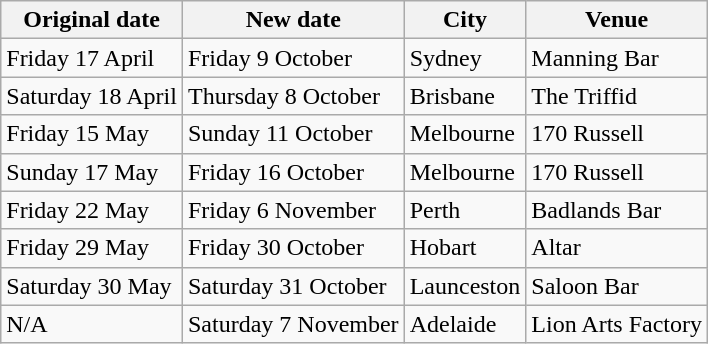<table class="wikitable">
<tr>
<th>Original date</th>
<th>New date</th>
<th>City</th>
<th>Venue</th>
</tr>
<tr>
<td>Friday 17 April</td>
<td>Friday 9 October</td>
<td>Sydney</td>
<td>Manning Bar</td>
</tr>
<tr>
<td>Saturday 18 April</td>
<td>Thursday 8 October</td>
<td>Brisbane</td>
<td>The Triffid</td>
</tr>
<tr>
<td>Friday 15 May</td>
<td>Sunday 11 October</td>
<td>Melbourne</td>
<td>170 Russell</td>
</tr>
<tr>
<td>Sunday 17 May</td>
<td>Friday 16 October</td>
<td>Melbourne</td>
<td>170 Russell</td>
</tr>
<tr>
<td>Friday 22 May</td>
<td>Friday 6 November</td>
<td>Perth</td>
<td>Badlands Bar</td>
</tr>
<tr>
<td>Friday 29 May</td>
<td>Friday 30 October</td>
<td>Hobart</td>
<td>Altar</td>
</tr>
<tr>
<td>Saturday 30 May</td>
<td>Saturday 31 October</td>
<td>Launceston</td>
<td>Saloon Bar</td>
</tr>
<tr>
<td>N/A</td>
<td>Saturday 7 November</td>
<td>Adelaide</td>
<td>Lion Arts Factory</td>
</tr>
</table>
